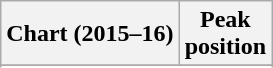<table class="wikitable plainrowheaders sortable" style="text-align:center;">
<tr>
<th scope="col">Chart (2015–16)</th>
<th scope="col">Peak<br>position</th>
</tr>
<tr>
</tr>
<tr>
</tr>
<tr>
</tr>
</table>
